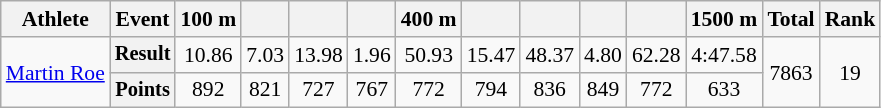<table class=wikitable style=font-size:90%;text-align:center>
<tr>
<th>Athlete</th>
<th>Event</th>
<th>100 m</th>
<th></th>
<th></th>
<th></th>
<th>400 m</th>
<th></th>
<th></th>
<th></th>
<th></th>
<th>1500 m</th>
<th>Total</th>
<th>Rank</th>
</tr>
<tr>
<td rowspan=2 align=left><a href='#'>Martin Roe</a></td>
<th style=font-size:95%>Result</th>
<td>10.86</td>
<td>7.03</td>
<td>13.98</td>
<td>1.96</td>
<td>50.93</td>
<td>15.47</td>
<td>48.37</td>
<td>4.80</td>
<td>62.28</td>
<td>4:47.58</td>
<td rowspan=2>7863</td>
<td rowspan=2>19</td>
</tr>
<tr>
<th style=font-size:95%>Points</th>
<td>892</td>
<td>821</td>
<td>727</td>
<td>767</td>
<td>772</td>
<td>794</td>
<td>836</td>
<td>849</td>
<td>772</td>
<td>633</td>
</tr>
</table>
